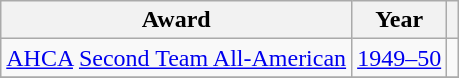<table class="wikitable">
<tr>
<th>Award</th>
<th>Year</th>
<th></th>
</tr>
<tr>
<td><a href='#'>AHCA</a> <a href='#'>Second Team All-American</a></td>
<td><a href='#'>1949–50</a></td>
<td></td>
</tr>
<tr>
</tr>
</table>
